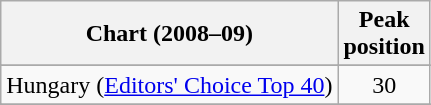<table class="wikitable sortable">
<tr>
<th>Chart (2008–09)</th>
<th>Peak<br>position</th>
</tr>
<tr>
</tr>
<tr>
</tr>
<tr>
</tr>
<tr>
<td>Hungary (<a href='#'>Editors' Choice Top 40</a>)</td>
<td style="text-align:center;">30</td>
</tr>
<tr>
</tr>
<tr>
</tr>
<tr>
</tr>
<tr>
</tr>
<tr>
</tr>
</table>
